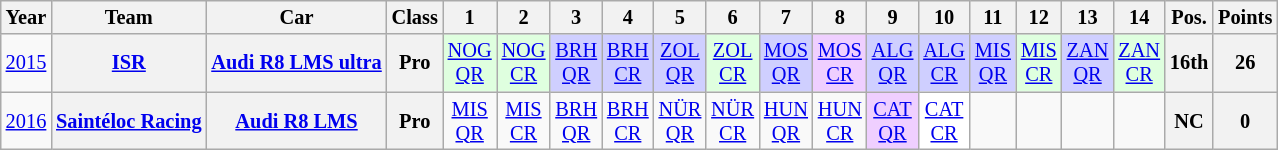<table class="wikitable" border="1" style="text-align:center; font-size:85%;">
<tr>
<th>Year</th>
<th>Team</th>
<th>Car</th>
<th>Class</th>
<th>1</th>
<th>2</th>
<th>3</th>
<th>4</th>
<th>5</th>
<th>6</th>
<th>7</th>
<th>8</th>
<th>9</th>
<th>10</th>
<th>11</th>
<th>12</th>
<th>13</th>
<th>14</th>
<th>Pos.</th>
<th>Points</th>
</tr>
<tr>
<td><a href='#'>2015</a></td>
<th nowrap><a href='#'>ISR</a></th>
<th nowrap><a href='#'>Audi R8 LMS ultra</a></th>
<th>Pro</th>
<td style="background:#DFFFDF;"><a href='#'>NOG<br>QR</a><br></td>
<td style="background:#DFFFDF;"><a href='#'>NOG<br>CR</a><br></td>
<td style="background:#CFCFFF;"><a href='#'>BRH<br>QR</a><br></td>
<td style="background:#CFCFFF;"><a href='#'>BRH<br>CR</a><br></td>
<td style="background:#CFCFFF;"><a href='#'>ZOL<br>QR</a><br></td>
<td style="background:#DFFFDF;"><a href='#'>ZOL<br>CR</a><br></td>
<td style="background:#CFCFFF;"><a href='#'>MOS<br>QR</a><br></td>
<td style="background:#EFCFFF;"><a href='#'>MOS<br>CR</a><br></td>
<td style="background:#CFCFFF;"><a href='#'>ALG<br>QR</a><br></td>
<td style="background:#CFCFFF;"><a href='#'>ALG<br>CR</a><br></td>
<td style="background:#CFCFFF;"><a href='#'>MIS<br>QR</a><br></td>
<td style="background:#DFFFDF;"><a href='#'>MIS<br>CR</a><br></td>
<td style="background:#CFCFFF;"><a href='#'>ZAN<br>QR</a><br></td>
<td style="background:#DFFFDF;"><a href='#'>ZAN<br>CR</a><br></td>
<th>16th</th>
<th>26</th>
</tr>
<tr>
<td><a href='#'>2016</a></td>
<th nowrap><a href='#'>Saintéloc Racing</a></th>
<th nowrap><a href='#'>Audi R8 LMS</a></th>
<th>Pro</th>
<td><a href='#'>MIS<br>QR</a></td>
<td><a href='#'>MIS<br>CR</a></td>
<td><a href='#'>BRH<br>QR</a></td>
<td><a href='#'>BRH<br>CR</a></td>
<td><a href='#'>NÜR<br>QR</a></td>
<td><a href='#'>NÜR<br>CR</a></td>
<td><a href='#'>HUN<br>QR</a></td>
<td><a href='#'>HUN<br>CR</a></td>
<td style="background:#EFCFFF;"><a href='#'>CAT<br>QR</a><br></td>
<td style="background:#FFFFFF;"><a href='#'>CAT<br>CR</a><br></td>
<td></td>
<td></td>
<td></td>
<td></td>
<th>NC</th>
<th>0</th>
</tr>
</table>
